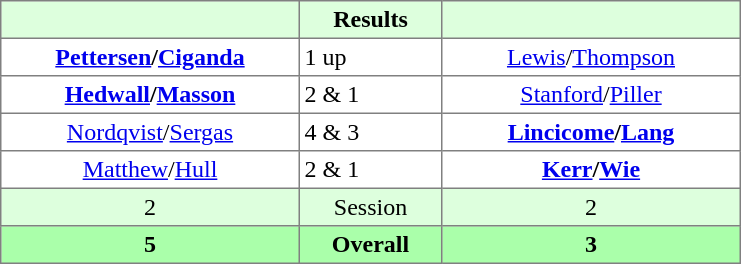<table border="1" cellpadding="3" style="border-collapse:collapse; text-align:center;">
<tr style="background:#dfd;">
<th style="width:12em;"></th>
<th style="width:5.5em;">Results</th>
<th style="width:12em;"></th>
</tr>
<tr>
<td><strong><a href='#'>Pettersen</a>/<a href='#'>Ciganda</a></strong></td>
<td align=left> 1 up</td>
<td><a href='#'>Lewis</a>/<a href='#'>Thompson</a></td>
</tr>
<tr>
<td><strong><a href='#'>Hedwall</a>/<a href='#'>Masson</a></strong></td>
<td align=left> 2 & 1</td>
<td><a href='#'>Stanford</a>/<a href='#'>Piller</a></td>
</tr>
<tr>
<td><a href='#'>Nordqvist</a>/<a href='#'>Sergas</a></td>
<td align=left> 4 & 3</td>
<td><strong><a href='#'>Lincicome</a>/<a href='#'>Lang</a></strong></td>
</tr>
<tr>
<td><a href='#'>Matthew</a>/<a href='#'>Hull</a></td>
<td align=left> 2 & 1</td>
<td><strong><a href='#'>Kerr</a>/<a href='#'>Wie</a></strong></td>
</tr>
<tr style="background:#dfd;">
<td>2</td>
<td>Session</td>
<td>2</td>
</tr>
<tr style="background:#afa;">
<th>5</th>
<th>Overall</th>
<th>3</th>
</tr>
</table>
